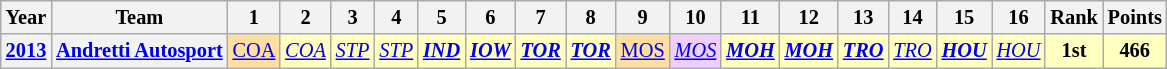<table class="wikitable" style="text-align:center; font-size:85%">
<tr>
<th>Year</th>
<th>Team</th>
<th>1</th>
<th>2</th>
<th>3</th>
<th>4</th>
<th>5</th>
<th>6</th>
<th>7</th>
<th>8</th>
<th>9</th>
<th>10</th>
<th>11</th>
<th>12</th>
<th>13</th>
<th>14</th>
<th>15</th>
<th>16</th>
<th>Rank</th>
<th>Points</th>
</tr>
<tr>
<th><a href='#'>2013</a></th>
<th nowrap><a href='#'>Andretti Autosport</a></th>
<td style=background:#FFDF9F><a href='#'>COA</a><br></td>
<td style=background:#FFFFBF><em><a href='#'>COA</a></em><br></td>
<td style=background:#FFFFBF><em><a href='#'>STP</a></em><br></td>
<td style=background:#FFFFBF><em><a href='#'>STP</a></em><br></td>
<td style=background:#FFFFBF><strong><em><a href='#'>IND</a></em></strong><br></td>
<td style=background:#FFFFBF><strong><em><a href='#'>IOW</a></em></strong><br></td>
<td style=background:#FFFFBF><strong><em><a href='#'>TOR</a></em></strong><br></td>
<td style=background:#FFFFBF><strong><em><a href='#'>TOR</a></em></strong><br></td>
<td style=background:#FFDF9F><a href='#'>MOS</a><br></td>
<td style=background:#EFCFFF><em><a href='#'>MOS</a></em><br></td>
<td style=background:#FFFFBF><strong><em><a href='#'>MOH</a></em></strong><br></td>
<td style=background:#FFFFBF><strong><em><a href='#'>MOH</a></em></strong><br></td>
<td style=background:#FFFFBF><strong><em><a href='#'>TRO</a></em></strong><br></td>
<td style=background:#FFFFBF><em><a href='#'>TRO</a></em><br></td>
<td style=background:#FFFFBF><strong><em><a href='#'>HOU</a></em></strong><br></td>
<td style=background:#FFFFBF><em><a href='#'>HOU</a></em><br></td>
<td style=background:#FFFFBF><strong>1st</strong></td>
<td style=background:#FFFFBF><strong>466</strong></td>
</tr>
</table>
